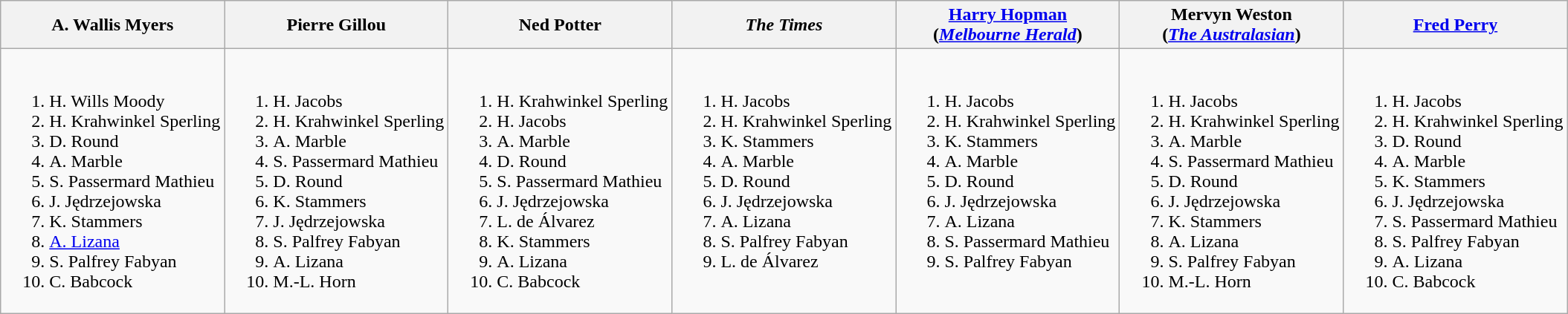<table class="wikitable">
<tr>
<th>A. Wallis Myers</th>
<th>Pierre Gillou</th>
<th>Ned Potter</th>
<th><em>The Times</em></th>
<th><a href='#'>Harry Hopman</a><br>(<em><a href='#'>Melbourne Herald</a></em>)</th>
<th>Mervyn Weston<br>(<em><a href='#'>The Australasian</a></em>)</th>
<th><a href='#'>Fred Perry</a></th>
</tr>
<tr style="vertical-align: top;">
<td style="white-space: nowrap;"><br><ol><li> H. Wills Moody</li><li> H. Krahwinkel Sperling</li><li> D. Round</li><li> A. Marble</li><li> S. Passermard Mathieu</li><li> J. Jędrzejowska</li><li> K. Stammers</li><li> <a href='#'>A. Lizana</a></li><li> S. Palfrey Fabyan</li><li> C. Babcock</li></ol></td>
<td style="white-space: nowrap;"><br><ol><li> H. Jacobs</li><li> H. Krahwinkel Sperling</li><li> A. Marble</li><li> S. Passermard Mathieu</li><li> D. Round</li><li> K. Stammers</li><li> J. Jędrzejowska</li><li> S. Palfrey Fabyan</li><li> A. Lizana</li><li> M.-L. Horn</li></ol></td>
<td style="white-space: nowrap;"><br><ol><li> H. Krahwinkel Sperling</li><li> H. Jacobs</li><li> A. Marble</li><li> D. Round</li><li> S. Passermard Mathieu</li><li> J. Jędrzejowska</li><li> L. de Álvarez</li><li> K. Stammers</li><li> A. Lizana</li><li> C. Babcock</li></ol></td>
<td style="white-space: nowrap;"><br><ol><li> H. Jacobs</li><li> H. Krahwinkel Sperling</li><li> K. Stammers</li><li> A. Marble</li><li> D. Round</li><li> J. Jędrzejowska</li><li> A. Lizana</li><li> S. Palfrey Fabyan</li><li> L. de Álvarez</li></ol></td>
<td style="white-space: nowrap;"><br><ol><li> H. Jacobs</li><li> H. Krahwinkel Sperling</li><li> K. Stammers</li><li> A. Marble</li><li> D. Round</li><li> J. Jędrzejowska</li><li> A. Lizana</li><li> S. Passermard Mathieu</li><li> S. Palfrey Fabyan</li></ol></td>
<td style="white-space: nowrap;"><br><ol><li> H. Jacobs</li><li> H. Krahwinkel Sperling</li><li> A. Marble</li><li> S. Passermard Mathieu</li><li> D. Round</li><li> J. Jędrzejowska</li><li> K. Stammers</li><li> A. Lizana</li><li> S. Palfrey Fabyan</li><li> M.-L. Horn</li></ol></td>
<td style="white-space: nowrap;"><br><ol><li> H. Jacobs</li><li> H. Krahwinkel Sperling</li><li> D. Round</li><li> A. Marble</li><li> K. Stammers</li><li> J. Jędrzejowska</li><li> S. Passermard Mathieu</li><li> S. Palfrey Fabyan</li><li> A. Lizana</li><li> C. Babcock</li></ol></td>
</tr>
</table>
